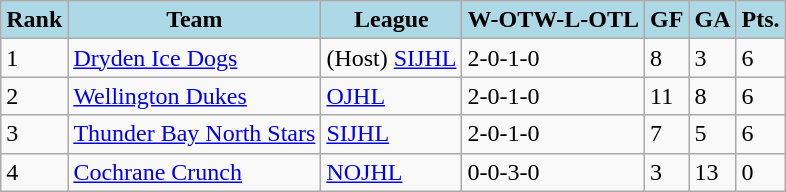<table class="wikitable">
<tr>
<th style="background:lightblue;">Rank</th>
<th style="background:lightblue;">Team</th>
<th style="background:lightblue;">League</th>
<th style="background:lightblue;">W-OTW-L-OTL</th>
<th style="background:lightblue;">GF</th>
<th style="background:lightblue;">GA</th>
<th style="background:lightblue;">Pts.</th>
</tr>
<tr>
<td>1</td>
<td><a href='#'>Dryden Ice Dogs</a></td>
<td>(Host) <a href='#'>SIJHL</a></td>
<td>2-0-1-0</td>
<td>8</td>
<td>3</td>
<td>6</td>
</tr>
<tr>
<td>2</td>
<td><a href='#'>Wellington Dukes</a></td>
<td><a href='#'>OJHL</a></td>
<td>2-0-1-0</td>
<td>11</td>
<td>8</td>
<td>6</td>
</tr>
<tr>
<td>3</td>
<td><a href='#'>Thunder Bay North Stars</a></td>
<td><a href='#'>SIJHL</a></td>
<td>2-0-1-0</td>
<td>7</td>
<td>5</td>
<td>6</td>
</tr>
<tr>
<td>4</td>
<td><a href='#'>Cochrane Crunch</a></td>
<td><a href='#'>NOJHL</a></td>
<td>0-0-3-0</td>
<td>3</td>
<td>13</td>
<td>0</td>
</tr>
</table>
